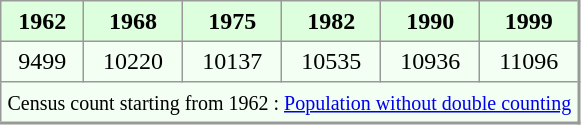<table align="left" rules="all" cellspacing="0" cellpadding="4" style="border: 1px solid #999; border-right: 2px solid #999; border-bottom:2px solid #999; background: #f3fff3">
<tr style="background: #ddffdd">
<th>1962</th>
<th>1968</th>
<th>1975</th>
<th>1982</th>
<th>1990</th>
<th>1999</th>
</tr>
<tr>
<td align="center">9499</td>
<td align="center">10220</td>
<td align="center">10137</td>
<td align="center">10535</td>
<td align="center">10936</td>
<td align="center">11096</td>
</tr>
<tr>
<td colspan=6 align=center><small>Census count starting from 1962 : <a href='#'>Population without double counting</a></small></td>
</tr>
</table>
